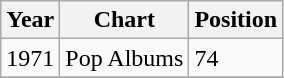<table class="wikitable">
<tr>
<th align="left">Year</th>
<th align="left">Chart</th>
<th align="left">Position</th>
</tr>
<tr>
<td align="left">1971</td>
<td align="left">Pop Albums</td>
<td align="left">74</td>
</tr>
<tr>
</tr>
</table>
